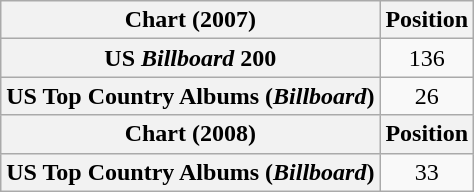<table class="wikitable plainrowheaders" style="text-align:center">
<tr>
<th scope="col">Chart (2007)</th>
<th scope="col">Position</th>
</tr>
<tr>
<th scope="row">US <em>Billboard</em> 200</th>
<td>136</td>
</tr>
<tr>
<th scope="row">US Top Country Albums (<em>Billboard</em>)</th>
<td>26</td>
</tr>
<tr>
<th scope="col">Chart (2008)</th>
<th scope="col">Position</th>
</tr>
<tr>
<th scope="row">US Top Country Albums (<em>Billboard</em>)</th>
<td>33</td>
</tr>
</table>
